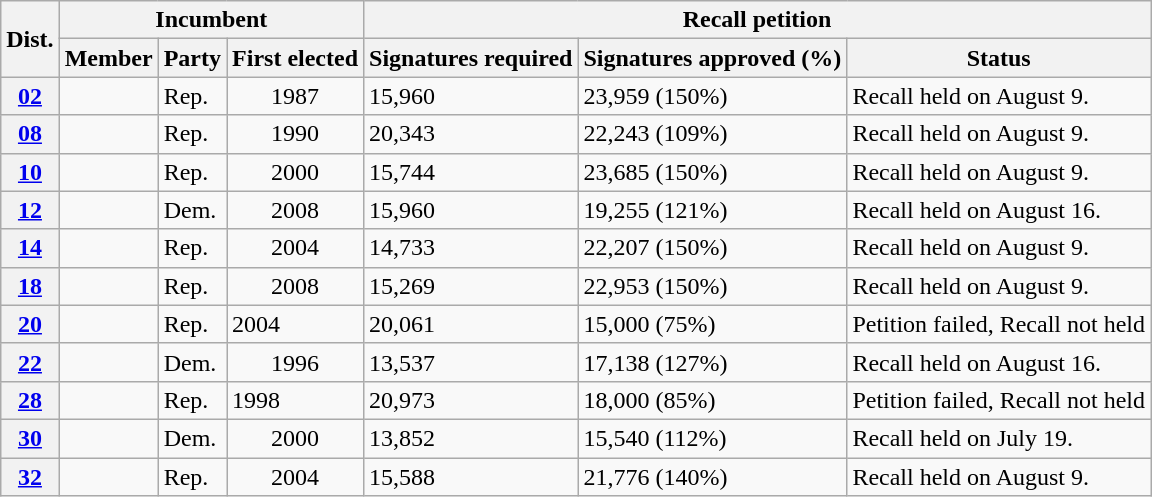<table class="wikitable sortable">
<tr>
<th rowspan="2">Dist.</th>
<th colspan="3">Incumbent</th>
<th colspan="3">Recall petition</th>
</tr>
<tr>
<th>Member</th>
<th>Party</th>
<th>First elected</th>
<th>Signatures required</th>
<th>Signatures approved (%)</th>
<th>Status</th>
</tr>
<tr>
<th><a href='#'>02</a></th>
<td></td>
<td>Rep.</td>
<td align="center">1987<br></td>
<td>15,960</td>
<td>23,959 (150%)</td>
<td>Recall held on August 9.</td>
</tr>
<tr>
<th><a href='#'>08</a></th>
<td></td>
<td>Rep.</td>
<td align="center">1990</td>
<td>20,343</td>
<td>22,243 (109%)</td>
<td>Recall held on August 9.</td>
</tr>
<tr>
<th><a href='#'>10</a></th>
<td></td>
<td>Rep.</td>
<td align="center">2000</td>
<td>15,744</td>
<td>23,685 (150%)</td>
<td>Recall held on August 9.</td>
</tr>
<tr>
<th><a href='#'>12</a></th>
<td></td>
<td>Dem.</td>
<td align="center">2008</td>
<td>15,960</td>
<td>19,255 (121%)</td>
<td>Recall held on August 16.</td>
</tr>
<tr>
<th><a href='#'>14</a></th>
<td></td>
<td>Rep.</td>
<td align="center">2004</td>
<td>14,733</td>
<td>22,207 (150%)</td>
<td>Recall held on August 9.</td>
</tr>
<tr>
<th><a href='#'>18</a></th>
<td></td>
<td>Rep.</td>
<td align="center">2008</td>
<td>15,269</td>
<td>22,953 (150%)</td>
<td>Recall held on August 9.</td>
</tr>
<tr>
<th><a href='#'>20</a></th>
<td></td>
<td>Rep.</td>
<td>2004</td>
<td>20,061</td>
<td>15,000 (75%)</td>
<td>Petition failed, Recall not held</td>
</tr>
<tr>
<th><a href='#'>22</a></th>
<td></td>
<td>Dem.</td>
<td align="center">1996</td>
<td>13,537</td>
<td>17,138 (127%)</td>
<td>Recall held on August 16.</td>
</tr>
<tr>
<th><a href='#'>28</a></th>
<td></td>
<td>Rep.</td>
<td>1998<br></td>
<td>20,973</td>
<td>18,000 (85%)</td>
<td>Petition failed, Recall not held</td>
</tr>
<tr>
<th><a href='#'>30</a></th>
<td></td>
<td>Dem.</td>
<td align="center">2000</td>
<td>13,852</td>
<td>15,540 (112%)</td>
<td>Recall held on July 19.</td>
</tr>
<tr>
<th><a href='#'>32</a></th>
<td></td>
<td>Rep.</td>
<td align="center">2004</td>
<td>15,588</td>
<td>21,776 (140%)</td>
<td>Recall held on August 9.</td>
</tr>
</table>
